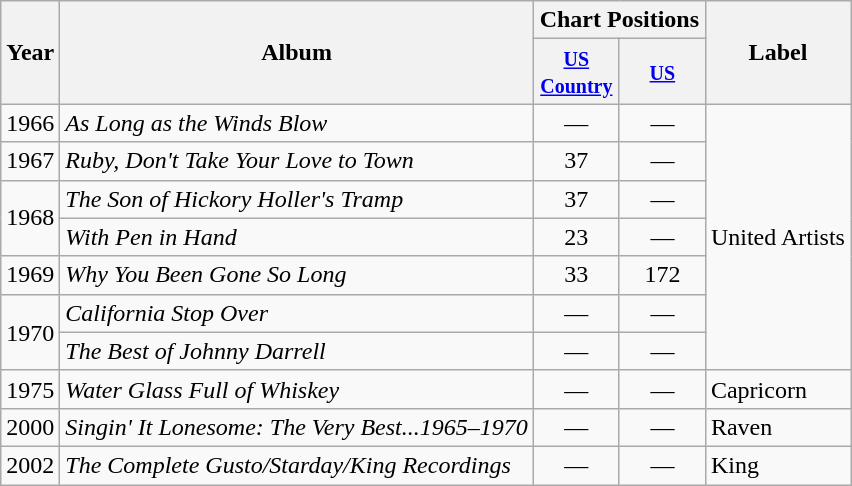<table class="wikitable">
<tr>
<th rowspan="2">Year</th>
<th rowspan="2">Album</th>
<th colspan="2">Chart Positions</th>
<th rowspan="2">Label</th>
</tr>
<tr>
<th width="50"><small><a href='#'>US Country</a></small></th>
<th width="50"><small><a href='#'>US</a></small></th>
</tr>
<tr>
<td>1966</td>
<td><em>As Long as the Winds Blow</em></td>
<td align="center">—</td>
<td align="center">—</td>
<td rowspan="7">United Artists</td>
</tr>
<tr>
<td>1967</td>
<td><em>Ruby, Don't Take Your Love to Town</em></td>
<td align="center">37</td>
<td align="center">—</td>
</tr>
<tr>
<td rowspan="2">1968</td>
<td><em>The Son of Hickory Holler's Tramp</em></td>
<td align="center">37</td>
<td align="center">—</td>
</tr>
<tr>
<td><em>With Pen in Hand</em></td>
<td align="center">23</td>
<td align="center">—</td>
</tr>
<tr>
<td>1969</td>
<td><em>Why You Been Gone So Long</em></td>
<td align="center">33</td>
<td align="center">172</td>
</tr>
<tr>
<td rowspan="2">1970</td>
<td><em>California Stop Over</em></td>
<td align="center">—</td>
<td align="center">—</td>
</tr>
<tr>
<td><em>The Best of Johnny Darrell</em></td>
<td align="center">—</td>
<td align="center">—</td>
</tr>
<tr>
<td>1975</td>
<td><em>Water Glass Full of Whiskey</em></td>
<td align="center">—</td>
<td align="center">—</td>
<td>Capricorn</td>
</tr>
<tr>
<td>2000</td>
<td><em>Singin' It Lonesome: The Very Best...1965–1970</em></td>
<td align="center">—</td>
<td align="center">—</td>
<td>Raven</td>
</tr>
<tr>
<td>2002</td>
<td><em>The Complete Gusto/Starday/King Recordings</em></td>
<td align="center">—</td>
<td align="center">—</td>
<td>King</td>
</tr>
</table>
